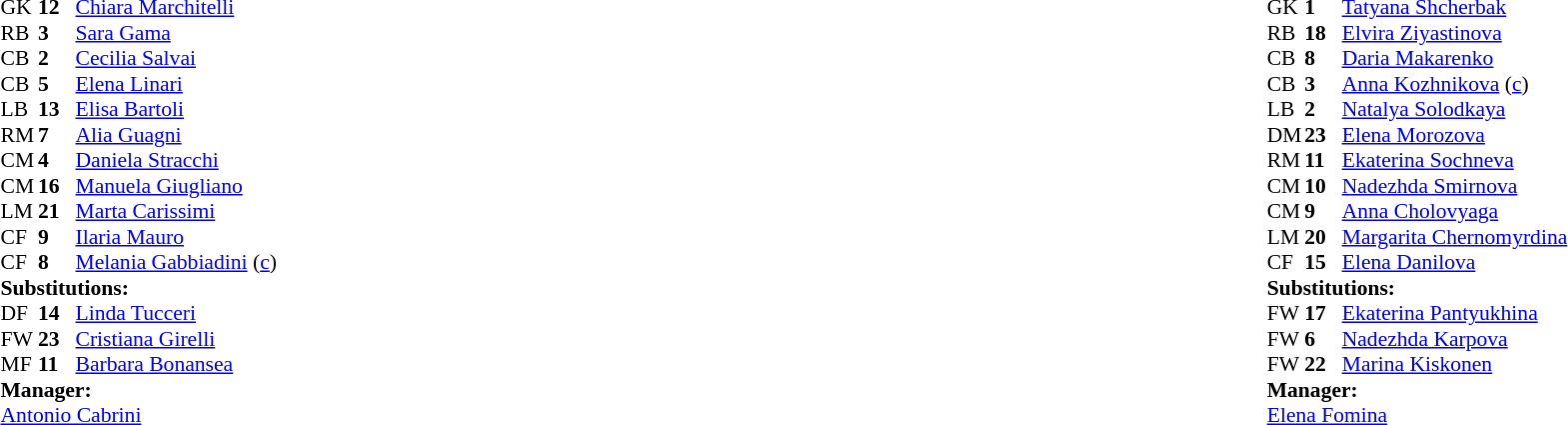<table width="100%">
<tr>
<td valign="top" width="40%"><br><table style="font-size:90%" cellspacing="0" cellpadding="0">
<tr>
<th width=25></th>
<th width=25></th>
</tr>
<tr>
<td>GK</td>
<td><strong>12</strong></td>
<td><a href='#'>Chiara Marchitelli</a></td>
</tr>
<tr>
<td>RB</td>
<td><strong>3</strong></td>
<td><a href='#'>Sara Gama</a></td>
<td></td>
<td></td>
</tr>
<tr>
<td>CB</td>
<td><strong>2</strong></td>
<td><a href='#'>Cecilia Salvai</a></td>
</tr>
<tr>
<td>CB</td>
<td><strong>5</strong></td>
<td><a href='#'>Elena Linari</a></td>
<td></td>
</tr>
<tr>
<td>LB</td>
<td><strong>13</strong></td>
<td><a href='#'>Elisa Bartoli</a></td>
<td></td>
</tr>
<tr>
<td>RM</td>
<td><strong>7</strong></td>
<td><a href='#'>Alia Guagni</a></td>
<td></td>
<td></td>
</tr>
<tr>
<td>CM</td>
<td><strong>4</strong></td>
<td><a href='#'>Daniela Stracchi</a></td>
</tr>
<tr>
<td>CM</td>
<td><strong>16</strong></td>
<td><a href='#'>Manuela Giugliano</a></td>
</tr>
<tr>
<td>LM</td>
<td><strong>21</strong></td>
<td><a href='#'>Marta Carissimi</a></td>
<td></td>
<td></td>
</tr>
<tr>
<td>CF</td>
<td><strong>9</strong></td>
<td><a href='#'>Ilaria Mauro</a></td>
</tr>
<tr>
<td>CF</td>
<td><strong>8</strong></td>
<td><a href='#'>Melania Gabbiadini</a> (<a href='#'>c</a>)</td>
</tr>
<tr>
<td colspan=3><strong>Substitutions:</strong></td>
</tr>
<tr>
<td>DF</td>
<td><strong>14</strong></td>
<td><a href='#'>Linda Tucceri</a></td>
<td></td>
<td></td>
</tr>
<tr>
<td>FW</td>
<td><strong>23</strong></td>
<td><a href='#'>Cristiana Girelli</a></td>
<td></td>
<td></td>
</tr>
<tr>
<td>MF</td>
<td><strong>11</strong></td>
<td><a href='#'>Barbara Bonansea</a></td>
<td></td>
<td></td>
</tr>
<tr>
<td colspan=3><strong>Manager:</strong></td>
</tr>
<tr>
<td colspan=3><a href='#'>Antonio Cabrini</a></td>
</tr>
</table>
</td>
<td valign="top"></td>
<td valign="top" width="50%"><br><table style="font-size:90%; margin:auto" cellspacing="0" cellpadding="0">
<tr>
<th width=25></th>
<th width=25></th>
</tr>
<tr>
<td>GK</td>
<td><strong>1</strong></td>
<td><a href='#'>Tatyana Shcherbak</a></td>
<td></td>
</tr>
<tr>
<td>RB</td>
<td><strong>18</strong></td>
<td><a href='#'>Elvira Ziyastinova</a></td>
</tr>
<tr>
<td>CB</td>
<td><strong>8</strong></td>
<td><a href='#'>Daria Makarenko</a></td>
</tr>
<tr>
<td>CB</td>
<td><strong>3</strong></td>
<td><a href='#'>Anna Kozhnikova</a> (<a href='#'>c</a>)</td>
</tr>
<tr>
<td>LB</td>
<td><strong>2</strong></td>
<td><a href='#'>Natalya Solodkaya</a></td>
</tr>
<tr>
<td>DM</td>
<td><strong>23</strong></td>
<td><a href='#'>Elena Morozova</a></td>
</tr>
<tr>
<td>RM</td>
<td><strong>11</strong></td>
<td><a href='#'>Ekaterina Sochneva</a></td>
<td></td>
<td></td>
</tr>
<tr>
<td>CM</td>
<td><strong>10</strong></td>
<td><a href='#'>Nadezhda Smirnova</a></td>
</tr>
<tr>
<td>CM</td>
<td><strong>9</strong></td>
<td><a href='#'>Anna Cholovyaga</a></td>
<td></td>
<td></td>
</tr>
<tr>
<td>LM</td>
<td><strong>20</strong></td>
<td><a href='#'>Margarita Chernomyrdina</a></td>
</tr>
<tr>
<td>CF</td>
<td><strong>15</strong></td>
<td><a href='#'>Elena Danilova</a></td>
<td></td>
<td></td>
</tr>
<tr>
<td colspan=3><strong>Substitutions:</strong></td>
</tr>
<tr>
<td>FW</td>
<td><strong>17</strong></td>
<td><a href='#'>Ekaterina Pantyukhina</a></td>
<td></td>
<td></td>
</tr>
<tr>
<td>FW</td>
<td><strong>6</strong></td>
<td><a href='#'>Nadezhda Karpova</a></td>
<td></td>
<td></td>
</tr>
<tr>
<td>FW</td>
<td><strong>22</strong></td>
<td><a href='#'>Marina Kiskonen</a></td>
<td></td>
<td></td>
</tr>
<tr>
<td colspan=3><strong>Manager:</strong></td>
</tr>
<tr>
<td colspan=3><a href='#'>Elena Fomina</a></td>
</tr>
</table>
</td>
</tr>
</table>
